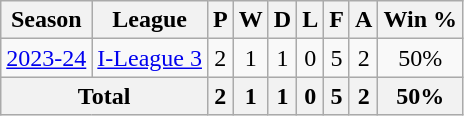<table class="wikitable" style="text-align: center">
<tr>
<th>Season</th>
<th>League</th>
<th>P</th>
<th>W</th>
<th>D</th>
<th>L</th>
<th>F</th>
<th>A</th>
<th>Win %</th>
</tr>
<tr>
<td align="left"><a href='#'>2023-24</a></td>
<td><a href='#'>I-League 3</a></td>
<td>2</td>
<td>1</td>
<td>1</td>
<td>0</td>
<td>5</td>
<td>2</td>
<td>50%</td>
</tr>
<tr>
<th colspan="2" align="left">Total</th>
<th>2</th>
<th>1</th>
<th>1</th>
<th>0</th>
<th>5</th>
<th>2</th>
<th>50%</th>
</tr>
</table>
